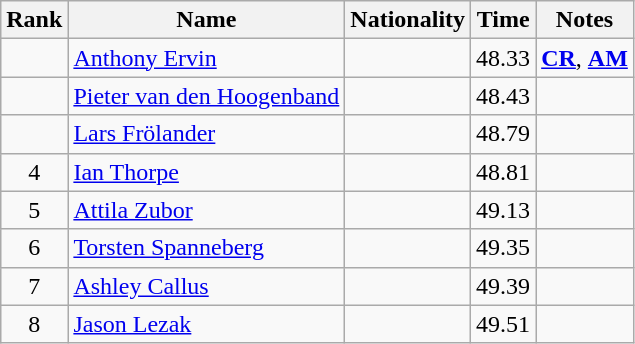<table class="wikitable sortable" style="text-align:center">
<tr>
<th>Rank</th>
<th>Name</th>
<th>Nationality</th>
<th>Time</th>
<th>Notes</th>
</tr>
<tr>
<td></td>
<td align=left><a href='#'>Anthony Ervin</a></td>
<td align=left></td>
<td>48.33</td>
<td><strong><a href='#'>CR</a></strong>, <strong><a href='#'>AM</a></strong></td>
</tr>
<tr>
<td></td>
<td align=left><a href='#'>Pieter van den Hoogenband</a></td>
<td align=left></td>
<td>48.43</td>
<td></td>
</tr>
<tr>
<td></td>
<td align=left><a href='#'>Lars Frölander</a></td>
<td align=left></td>
<td>48.79</td>
<td></td>
</tr>
<tr>
<td>4</td>
<td align=left><a href='#'>Ian Thorpe</a></td>
<td align=left></td>
<td>48.81</td>
<td></td>
</tr>
<tr>
<td>5</td>
<td align=left><a href='#'>Attila Zubor</a></td>
<td align=left></td>
<td>49.13</td>
<td></td>
</tr>
<tr>
<td>6</td>
<td align=left><a href='#'>Torsten Spanneberg</a></td>
<td align=left></td>
<td>49.35</td>
<td></td>
</tr>
<tr>
<td>7</td>
<td align=left><a href='#'>Ashley Callus</a></td>
<td align=left></td>
<td>49.39</td>
<td></td>
</tr>
<tr>
<td>8</td>
<td align=left><a href='#'>Jason Lezak</a></td>
<td align=left></td>
<td>49.51</td>
<td></td>
</tr>
</table>
